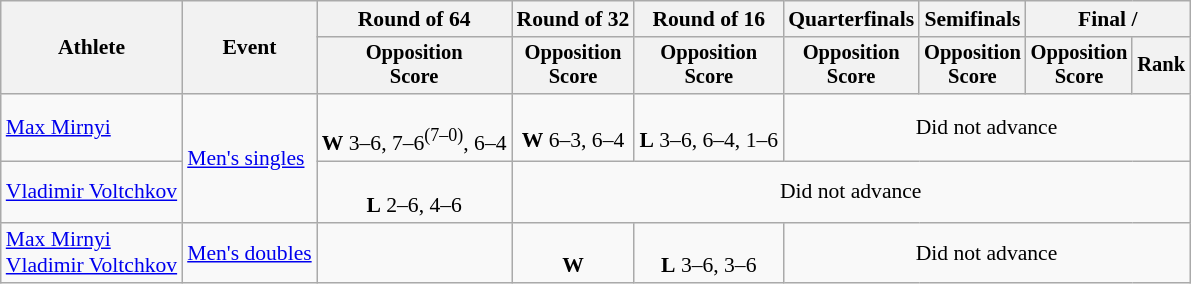<table class=wikitable style="font-size:90%">
<tr>
<th rowspan="2">Athlete</th>
<th rowspan="2">Event</th>
<th>Round of 64</th>
<th>Round of 32</th>
<th>Round of 16</th>
<th>Quarterfinals</th>
<th>Semifinals</th>
<th colspan=2>Final / </th>
</tr>
<tr style="font-size:95%">
<th>Opposition<br>Score</th>
<th>Opposition<br>Score</th>
<th>Opposition<br>Score</th>
<th>Opposition<br>Score</th>
<th>Opposition<br>Score</th>
<th>Opposition<br>Score</th>
<th>Rank</th>
</tr>
<tr align=center>
<td align=left><a href='#'>Max Mirnyi</a></td>
<td align=left rowspan=2><a href='#'>Men's singles</a></td>
<td><br><strong>W</strong> 3–6, 7–6<sup>(7–0)</sup>, 6–4</td>
<td><br><strong>W</strong> 6–3, 6–4</td>
<td><br><strong>L</strong> 3–6, 6–4, 1–6</td>
<td colspan=4>Did not advance</td>
</tr>
<tr align=center>
<td align=left><a href='#'>Vladimir Voltchkov</a></td>
<td><br><strong>L</strong> 2–6, 4–6</td>
<td colspan=6>Did not advance</td>
</tr>
<tr align=center>
<td align=left><a href='#'>Max Mirnyi</a><br><a href='#'>Vladimir Voltchkov</a></td>
<td align=left><a href='#'>Men's doubles</a></td>
<td></td>
<td><br><strong>W</strong> </td>
<td><br><strong>L</strong> 3–6, 3–6</td>
<td colspan=4>Did not advance</td>
</tr>
</table>
